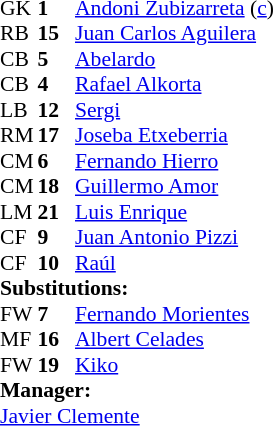<table style="font-size: 90%" cellspacing="0" cellpadding="0">
<tr>
<th width="25"></th>
<th width="25"></th>
</tr>
<tr>
<td>GK</td>
<td><strong>1</strong></td>
<td><a href='#'>Andoni Zubizarreta</a> (<a href='#'>c</a>)</td>
</tr>
<tr>
<td>RB</td>
<td><strong>15</strong></td>
<td><a href='#'>Juan Carlos Aguilera</a></td>
</tr>
<tr>
<td>CB</td>
<td><strong>5</strong></td>
<td><a href='#'>Abelardo</a></td>
<td></td>
<td></td>
</tr>
<tr>
<td>CB</td>
<td><strong>4</strong></td>
<td><a href='#'>Rafael Alkorta</a></td>
</tr>
<tr>
<td>LB</td>
<td><strong>12</strong></td>
<td><a href='#'>Sergi</a></td>
<td></td>
</tr>
<tr>
<td>RM</td>
<td><strong>17</strong></td>
<td><a href='#'>Joseba Etxeberria</a></td>
</tr>
<tr>
<td>CM</td>
<td><strong>6</strong></td>
<td><a href='#'>Fernando Hierro</a></td>
</tr>
<tr>
<td>CM</td>
<td><strong>18</strong></td>
<td><a href='#'>Guillermo Amor</a></td>
</tr>
<tr>
<td>LM</td>
<td><strong>21</strong></td>
<td><a href='#'>Luis Enrique</a></td>
</tr>
<tr>
<td>CF</td>
<td><strong>9</strong></td>
<td><a href='#'>Juan Antonio Pizzi</a></td>
<td></td>
<td></td>
</tr>
<tr>
<td>CF</td>
<td><strong>10</strong></td>
<td><a href='#'>Raúl</a></td>
<td></td>
<td></td>
</tr>
<tr>
<td colspan=3><strong>Substitutions:</strong></td>
</tr>
<tr>
<td>FW</td>
<td><strong>7</strong></td>
<td><a href='#'>Fernando Morientes</a></td>
<td></td>
<td></td>
</tr>
<tr>
<td>MF</td>
<td><strong>16</strong></td>
<td><a href='#'>Albert Celades</a></td>
<td></td>
<td></td>
</tr>
<tr>
<td>FW</td>
<td><strong>19</strong></td>
<td><a href='#'>Kiko</a></td>
<td></td>
<td></td>
</tr>
<tr>
<td colspan=3><strong>Manager:</strong></td>
</tr>
<tr>
<td colspan="4"><a href='#'>Javier Clemente</a></td>
</tr>
</table>
